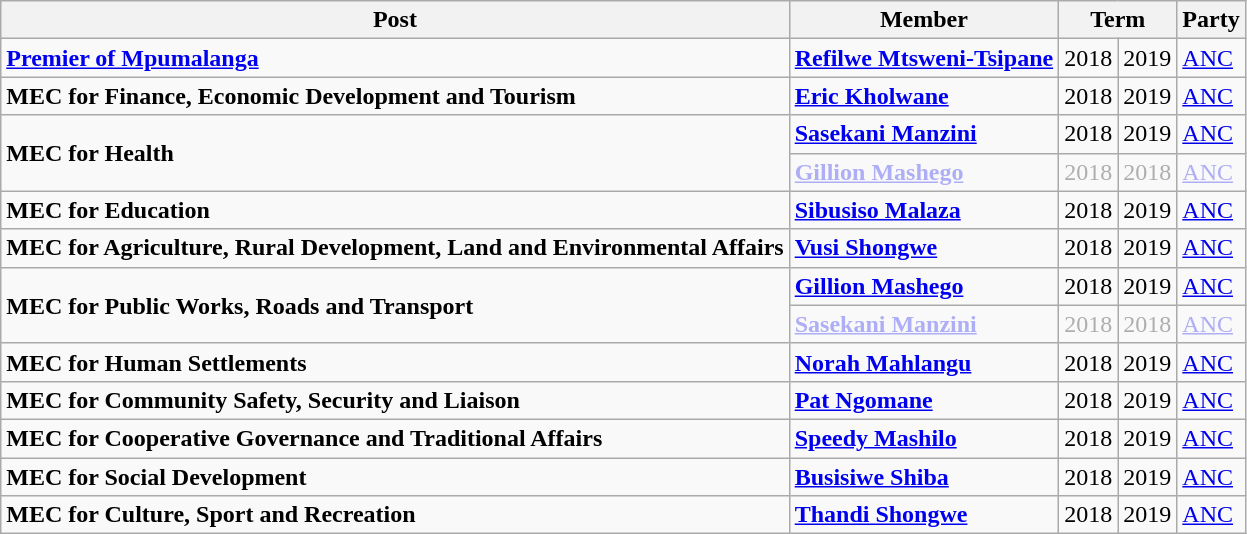<table class="wikitable">
<tr>
<th>Post</th>
<th>Member</th>
<th colspan="2">Term</th>
<th>Party</th>
</tr>
<tr>
<td><strong><a href='#'>Premier of Mpumalanga</a></strong></td>
<td><strong><a href='#'>Refilwe Mtsweni-Tsipane</a></strong></td>
<td>2018</td>
<td>2019</td>
<td><a href='#'>ANC</a></td>
</tr>
<tr>
<td><strong>MEC for Finance, Economic Development and Tourism</strong></td>
<td><strong><a href='#'>Eric Kholwane</a></strong></td>
<td>2018</td>
<td>2019</td>
<td><a href='#'>ANC</a></td>
</tr>
<tr>
<td rowspan="2"><strong>MEC for Health</strong></td>
<td><strong><a href='#'>Sasekani Manzini</a></strong></td>
<td>2018</td>
<td>2019</td>
<td><a href='#'>ANC</a></td>
</tr>
<tr style="opacity:.3;">
<td><strong><a href='#'>Gillion Mashego</a></strong></td>
<td>2018</td>
<td>2018</td>
<td><a href='#'>ANC</a></td>
</tr>
<tr>
<td><strong>MEC for Education</strong></td>
<td><strong><a href='#'>Sibusiso Malaza</a></strong></td>
<td>2018</td>
<td>2019</td>
<td><a href='#'>ANC</a></td>
</tr>
<tr>
<td><strong>MEC for Agriculture, Rural Development, Land and Environmental Affairs</strong></td>
<td><strong><a href='#'>Vusi Shongwe</a></strong></td>
<td>2018</td>
<td>2019</td>
<td><a href='#'>ANC</a></td>
</tr>
<tr>
<td rowspan="2"><strong>MEC for Public Works, Roads and Transport</strong></td>
<td><strong><a href='#'>Gillion Mashego</a></strong></td>
<td>2018</td>
<td>2019</td>
<td><a href='#'>ANC</a></td>
</tr>
<tr style="opacity:.3;">
<td><strong><a href='#'>Sasekani Manzini</a></strong></td>
<td>2018</td>
<td>2018</td>
<td><a href='#'>ANC</a></td>
</tr>
<tr>
<td><strong>MEC for Human Settlements</strong></td>
<td><strong><a href='#'>Norah Mahlangu</a></strong></td>
<td>2018</td>
<td>2019</td>
<td><a href='#'>ANC</a></td>
</tr>
<tr>
<td><strong>MEC for Community Safety, Security and Liaison</strong></td>
<td><strong><a href='#'>Pat Ngomane</a></strong></td>
<td>2018</td>
<td>2019</td>
<td><a href='#'>ANC</a></td>
</tr>
<tr>
<td><strong>MEC for Cooperative Governance and Traditional Affairs</strong></td>
<td><strong><a href='#'>Speedy Mashilo</a></strong></td>
<td>2018</td>
<td>2019</td>
<td><a href='#'>ANC</a></td>
</tr>
<tr>
<td><strong>MEC for Social Development</strong></td>
<td><strong><a href='#'>Busisiwe Shiba</a></strong></td>
<td>2018</td>
<td>2019</td>
<td><a href='#'>ANC</a></td>
</tr>
<tr>
<td><strong>MEC for Culture, Sport and Recreation</strong></td>
<td><strong><a href='#'>Thandi Shongwe</a></strong></td>
<td>2018</td>
<td>2019</td>
<td><a href='#'>ANC</a></td>
</tr>
</table>
